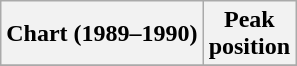<table class="wikitable sortable plainrowheaders" style="text-align:center">
<tr>
<th scope="col">Chart (1989–1990)</th>
<th scope="col">Peak<br>position</th>
</tr>
<tr>
</tr>
</table>
